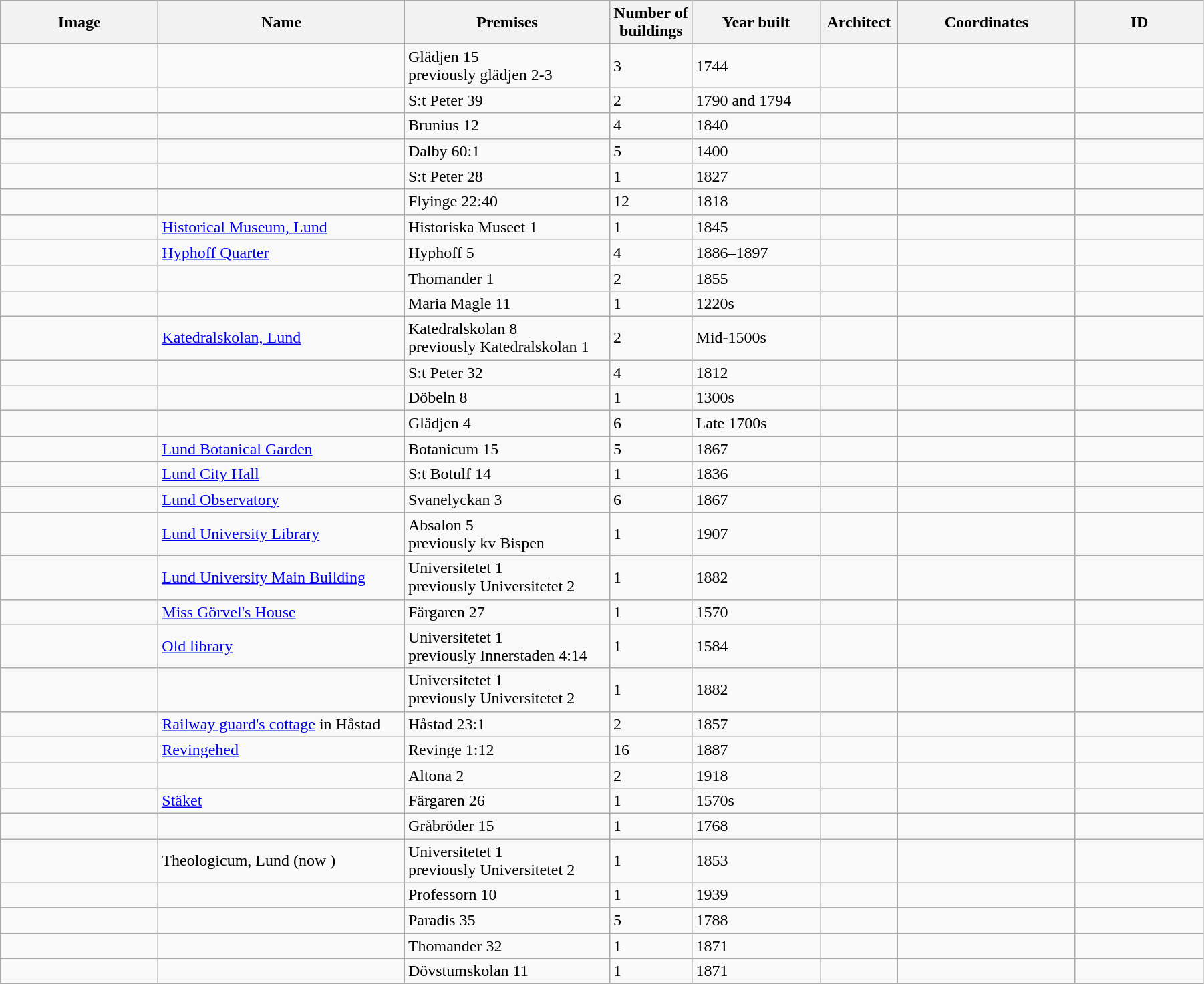<table class="wikitable" width="95%">
<tr>
<th width="150">Image</th>
<th>Name</th>
<th>Premises</th>
<th width="75">Number of<br>buildings</th>
<th width="120">Year built</th>
<th>Architect</th>
<th width="170">Coordinates</th>
<th width="120">ID</th>
</tr>
<tr>
<td></td>
<td></td>
<td>Glädjen 15<br>previously glädjen 2-3</td>
<td>3</td>
<td>1744</td>
<td></td>
<td></td>
<td></td>
</tr>
<tr>
<td></td>
<td></td>
<td>S:t Peter 39</td>
<td>2</td>
<td>1790 and 1794</td>
<td></td>
<td></td>
<td></td>
</tr>
<tr>
<td></td>
<td></td>
<td>Brunius 12</td>
<td>4</td>
<td>1840</td>
<td></td>
<td></td>
<td></td>
</tr>
<tr>
<td></td>
<td></td>
<td>Dalby 60:1</td>
<td>5</td>
<td>1400</td>
<td></td>
<td></td>
<td></td>
</tr>
<tr>
<td></td>
<td></td>
<td>S:t Peter 28</td>
<td>1</td>
<td>1827</td>
<td></td>
<td></td>
<td></td>
</tr>
<tr>
<td></td>
<td></td>
<td>Flyinge 22:40</td>
<td>12</td>
<td>1818</td>
<td></td>
<td></td>
<td></td>
</tr>
<tr>
<td></td>
<td><a href='#'>Historical Museum, Lund</a></td>
<td>Historiska Museet 1</td>
<td>1</td>
<td>1845</td>
<td></td>
<td></td>
<td></td>
</tr>
<tr>
<td></td>
<td><a href='#'>Hyphoff Quarter</a></td>
<td>Hyphoff 5</td>
<td>4</td>
<td>1886–1897</td>
<td></td>
<td></td>
<td></td>
</tr>
<tr>
<td></td>
<td></td>
<td>Thomander 1</td>
<td>2</td>
<td>1855</td>
<td></td>
<td></td>
<td></td>
</tr>
<tr>
<td></td>
<td></td>
<td>Maria Magle 11</td>
<td>1</td>
<td>1220s</td>
<td></td>
<td></td>
<td></td>
</tr>
<tr>
<td></td>
<td><a href='#'>Katedralskolan, Lund</a></td>
<td>Katedralskolan 8<br>previously Katedralskolan 1</td>
<td>2</td>
<td>Mid-1500s</td>
<td></td>
<td></td>
<td></td>
</tr>
<tr>
<td></td>
<td></td>
<td>S:t Peter 32</td>
<td>4</td>
<td>1812</td>
<td></td>
<td></td>
<td></td>
</tr>
<tr>
<td></td>
<td></td>
<td>Döbeln 8</td>
<td>1</td>
<td>1300s</td>
<td></td>
<td></td>
<td></td>
</tr>
<tr>
<td></td>
<td></td>
<td>Glädjen 4</td>
<td>6</td>
<td>Late 1700s</td>
<td></td>
<td></td>
<td></td>
</tr>
<tr>
<td></td>
<td Botaniska trädgården, Lund><a href='#'>Lund Botanical Garden</a></td>
<td>Botanicum 15</td>
<td>5</td>
<td>1867</td>
<td></td>
<td></td>
<td></td>
</tr>
<tr>
<td></td>
<td><a href='#'>Lund City Hall</a></td>
<td>S:t Botulf 14</td>
<td>1</td>
<td>1836</td>
<td></td>
<td></td>
<td></td>
</tr>
<tr>
<td></td>
<td Lunds observatorium><a href='#'>Lund Observatory</a></td>
<td>Svanelyckan 3</td>
<td>6</td>
<td>1867</td>
<td></td>
<td></td>
<td></td>
</tr>
<tr>
<td></td>
<td><a href='#'>Lund University Library</a></td>
<td>Absalon 5<br>previously kv Bispen</td>
<td>1</td>
<td>1907</td>
<td></td>
<td></td>
<td></td>
</tr>
<tr>
<td></td>
<td><a href='#'>Lund University Main Building</a></td>
<td>Universitetet 1<br>previously Universitetet 2</td>
<td>1</td>
<td>1882</td>
<td></td>
<td></td>
<td></td>
</tr>
<tr>
<td></td>
<td><a href='#'>Miss Görvel's House</a></td>
<td>Färgaren 27</td>
<td>1</td>
<td>1570</td>
<td></td>
<td></td>
<td></td>
</tr>
<tr>
<td></td>
<td><a href='#'>Old library</a></td>
<td>Universitetet 1<br>previously Innerstaden 4:14</td>
<td>1</td>
<td>1584</td>
<td></td>
<td></td>
<td></td>
</tr>
<tr>
<td></td>
<td></td>
<td>Universitetet 1<br>previously Universitetet 2</td>
<td>1</td>
<td>1882</td>
<td></td>
<td></td>
<td></td>
</tr>
<tr>
<td></td>
<td><a href='#'>Railway guard's cottage</a> in Håstad</td>
<td>Håstad 23:1</td>
<td>2</td>
<td>1857</td>
<td></td>
<td></td>
<td></td>
</tr>
<tr>
<td></td>
<td><a href='#'>Revingehed</a></td>
<td>Revinge 1:12</td>
<td>16</td>
<td>1887</td>
<td></td>
<td></td>
<td></td>
</tr>
<tr>
<td></td>
<td Hypotekshuset></td>
<td>Altona 2</td>
<td>2</td>
<td>1918</td>
<td></td>
<td></td>
<td></td>
</tr>
<tr>
<td></td>
<td Stäket, Lund><a href='#'>Stäket</a></td>
<td>Färgaren 26</td>
<td>1</td>
<td>1570s</td>
<td></td>
<td></td>
<td></td>
</tr>
<tr>
<td></td>
<td></td>
<td>Gråbröder 15</td>
<td>1</td>
<td>1768</td>
<td></td>
<td></td>
<td></td>
</tr>
<tr>
<td></td>
<td Archaeologicum>Theologicum, Lund (now )</td>
<td>Universitetet 1<br>previously Universitetet 2</td>
<td>1</td>
<td>1853</td>
<td></td>
<td></td>
<td></td>
</tr>
<tr>
<td></td>
<td></td>
<td>Professorn 10</td>
<td>1</td>
<td>1939</td>
<td></td>
<td></td>
<td></td>
</tr>
<tr>
<td></td>
<td></td>
<td>Paradis 35</td>
<td>5</td>
<td>1788</td>
<td></td>
<td></td>
<td></td>
</tr>
<tr>
<td></td>
<td></td>
<td>Thomander 32</td>
<td>1</td>
<td>1871</td>
<td></td>
<td></td>
<td></td>
</tr>
<tr>
<td></td>
<td></td>
<td>Dövstumskolan 11</td>
<td>1</td>
<td>1871</td>
<td></td>
<td></td>
<td></td>
</tr>
</table>
